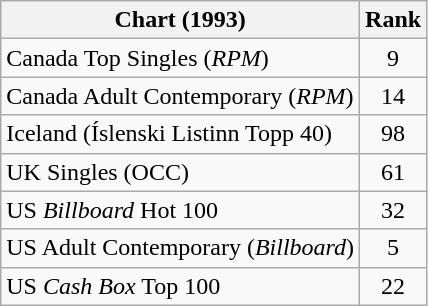<table class="wikitable sortable">
<tr>
<th>Chart (1993)</th>
<th>Rank</th>
</tr>
<tr>
<td>Canada Top Singles (<em>RPM</em>)</td>
<td align="center">9</td>
</tr>
<tr>
<td>Canada Adult Contemporary (<em>RPM</em>)</td>
<td align="center">14</td>
</tr>
<tr>
<td>Iceland (Íslenski Listinn Topp 40)</td>
<td align="center">98</td>
</tr>
<tr>
<td>UK Singles (OCC)</td>
<td align="center">61</td>
</tr>
<tr>
<td>US <em>Billboard</em> Hot 100</td>
<td align="center">32</td>
</tr>
<tr>
<td>US Adult Contemporary (<em>Billboard</em>)</td>
<td align="center">5</td>
</tr>
<tr>
<td>US <em>Cash Box</em> Top 100</td>
<td align="center">22</td>
</tr>
</table>
